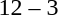<table style="text-align:center">
<tr>
<th width=200></th>
<th width=100></th>
<th width=200></th>
</tr>
<tr>
<td align=right><strong></strong></td>
<td>12 – 3</td>
<td align=left></td>
</tr>
</table>
